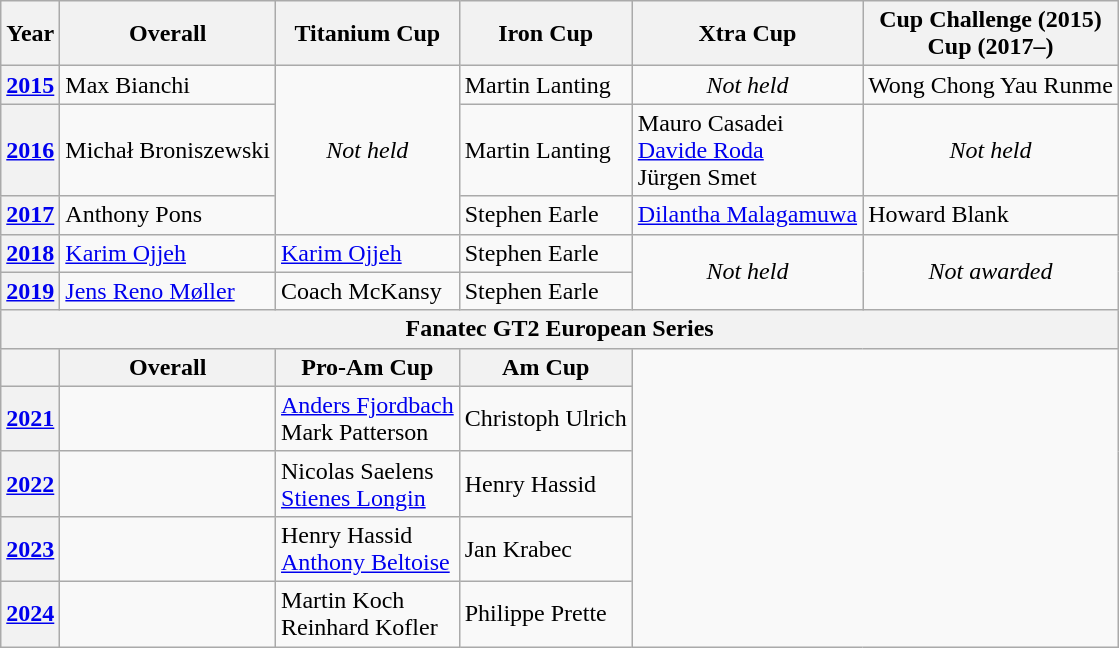<table class="wikitable">
<tr>
<th>Year</th>
<th>Overall</th>
<th>Titanium Cup</th>
<th>Iron Cup</th>
<th>Xtra Cup</th>
<th>Cup Challenge (2015)<br>Cup (2017–)</th>
</tr>
<tr>
<th><a href='#'>2015</a></th>
<td> Max Bianchi</td>
<td rowspan=3 align=center><em>Not held</em></td>
<td> Martin Lanting</td>
<td align=center><em>Not held</em></td>
<td> Wong Chong Yau Runme</td>
</tr>
<tr>
<th><a href='#'>2016</a></th>
<td> Michał Broniszewski</td>
<td> Martin Lanting</td>
<td> Mauro Casadei<br> <a href='#'>Davide Roda</a><br> Jürgen Smet</td>
<td align=center><em>Not held</em></td>
</tr>
<tr>
<th><a href='#'>2017</a></th>
<td> Anthony Pons</td>
<td> Stephen Earle</td>
<td> <a href='#'>Dilantha Malagamuwa</a></td>
<td> Howard Blank</td>
</tr>
<tr>
<th><a href='#'>2018</a></th>
<td> <a href='#'>Karim Ojjeh</a></td>
<td> <a href='#'>Karim Ojjeh</a></td>
<td> Stephen Earle</td>
<td rowspan=2 align=center><em>Not held</em></td>
<td rowspan=2 align=center><em>Not awarded</em></td>
</tr>
<tr>
<th><a href='#'>2019</a></th>
<td> <a href='#'>Jens Reno Møller</a></td>
<td> Coach McKansy</td>
<td> Stephen Earle</td>
</tr>
<tr>
<th colspan="6">Fanatec GT2 European Series</th>
</tr>
<tr>
<th></th>
<th>Overall</th>
<th>Pro-Am Cup</th>
<th>Am Cup</th>
<td colspan="2" rowspan="5"></td>
</tr>
<tr>
<th><a href='#'>2021</a></th>
<td></td>
<td> <a href='#'>Anders Fjordbach</a><br> Mark Patterson</td>
<td> Christoph Ulrich</td>
</tr>
<tr>
<th><a href='#'>2022</a></th>
<td></td>
<td> Nicolas Saelens<br> <a href='#'>Stienes Longin</a></td>
<td> Henry Hassid</td>
</tr>
<tr>
<th><a href='#'>2023</a></th>
<td></td>
<td> Henry Hassid<br> <a href='#'>Anthony Beltoise</a></td>
<td> Jan Krabec</td>
</tr>
<tr>
<th><a href='#'>2024</a></th>
<td></td>
<td> Martin Koch<br> Reinhard Kofler</td>
<td> Philippe Prette</td>
</tr>
</table>
